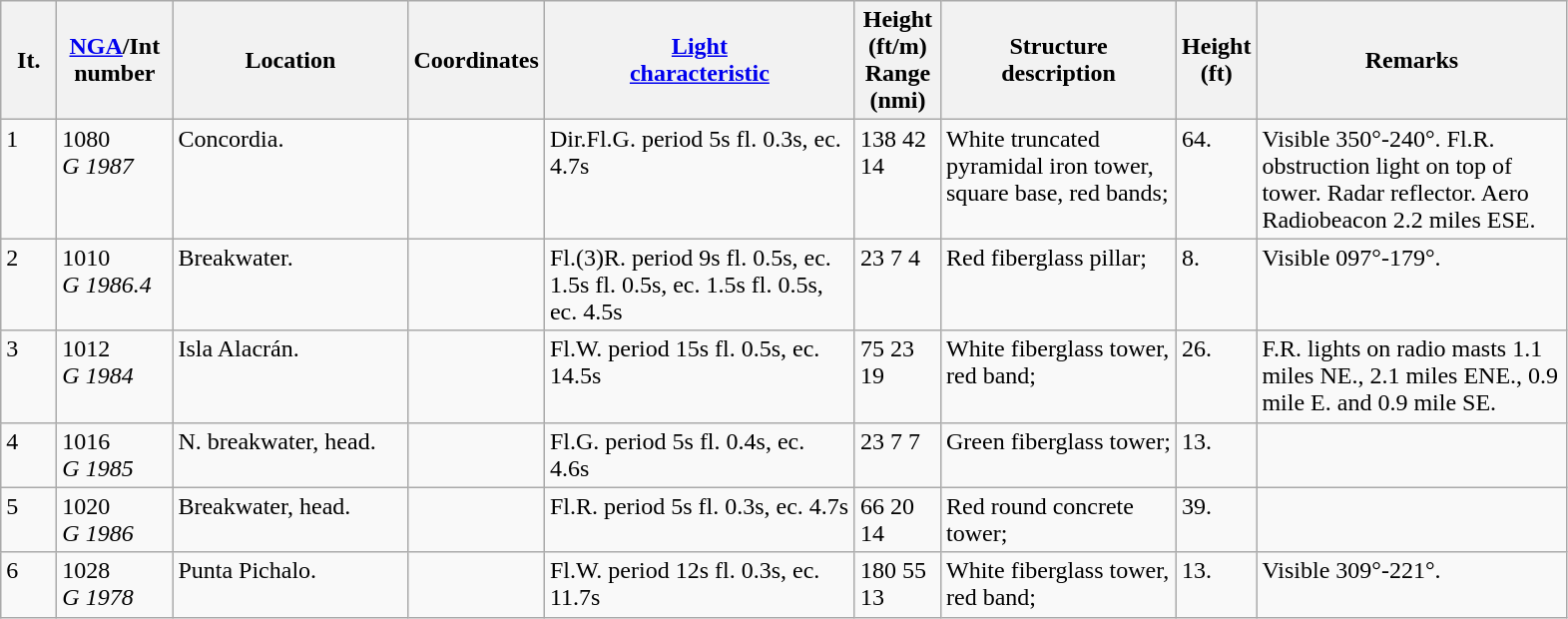<table class=wikitable>
<tr>
<th width="30">It.</th>
<th width="70"><a href='#'>NGA</a>/Int<br>number</th>
<th width="150">Location</th>
<th width="80">Coordinates</th>
<th width="200"><a href='#'>Light<br>characteristic</a></th>
<th width="50">Height (ft/m)<br>Range (nmi)</th>
<th width="150">Structure<br>description</th>
<th width="30">Height (ft)</th>
<th width="200">Remarks</th>
</tr>
<tr valign="top">
<td>1</td>
<td>1080<br><em>G 1987</em></td>
<td>Concordia.</td>
<td></td>
<td>Dir.Fl.G. period 5s  fl. 0.3s, ec. 4.7s</td>
<td>138 42 14</td>
<td>White truncated pyramidal iron  tower, square base, red  bands;</td>
<td>64.</td>
<td>Visible 350°-240°. Fl.R. obstruction light on top  of tower. Radar reflector.  Aero Radiobeacon 2.2 miles  ESE.</td>
</tr>
<tr valign="top">
<td>2</td>
<td>1010<br><em>G 1986.4</em></td>
<td>Breakwater.</td>
<td></td>
<td>Fl.(3)R. period 9s fl. 0.5s, ec. 1.5s fl. 0.5s, ec. 1.5s fl. 0.5s, ec. 4.5s</td>
<td>23 7 4</td>
<td>Red fiberglass pillar;</td>
<td>8.</td>
<td>Visible 097°-179°.</td>
</tr>
<tr valign="top">
<td>3</td>
<td>1012<br><em>G 1984</em></td>
<td>Isla Alacrán.</td>
<td></td>
<td>Fl.W. period 15s fl. 0.5s, ec. 14.5s</td>
<td>75 23 19</td>
<td>White fiberglass tower, red band;</td>
<td>26.</td>
<td>F.R. lights on radio masts 1.1  miles NE., 2.1 miles ENE.,  0.9 mile E. and 0.9 mile  SE.</td>
</tr>
<tr valign="top">
<td>4</td>
<td>1016<br><em>G 1985</em></td>
<td>N. breakwater, head.</td>
<td></td>
<td>Fl.G. period 5s fl. 0.4s, ec. 4.6s</td>
<td>23 7 7</td>
<td>Green fiberglass tower;</td>
<td>13.</td>
<td></td>
</tr>
<tr valign="top">
<td>5</td>
<td>1020<br><em>G 1986</em></td>
<td>Breakwater, head.</td>
<td></td>
<td>Fl.R. period 5s fl. 0.3s, ec. 4.7s</td>
<td>66 20 14</td>
<td>Red round concrete tower;</td>
<td>39.</td>
<td></td>
</tr>
<tr valign="top">
<td>6</td>
<td>1028<br><em>G 1978</em></td>
<td>Punta Pichalo.</td>
<td></td>
<td>Fl.W. period 12s fl. 0.3s, ec. 11.7s</td>
<td>180 55 13</td>
<td>White fiberglass tower, red band;</td>
<td>13.</td>
<td>Visible 309°-221°.</td>
</tr>
</table>
